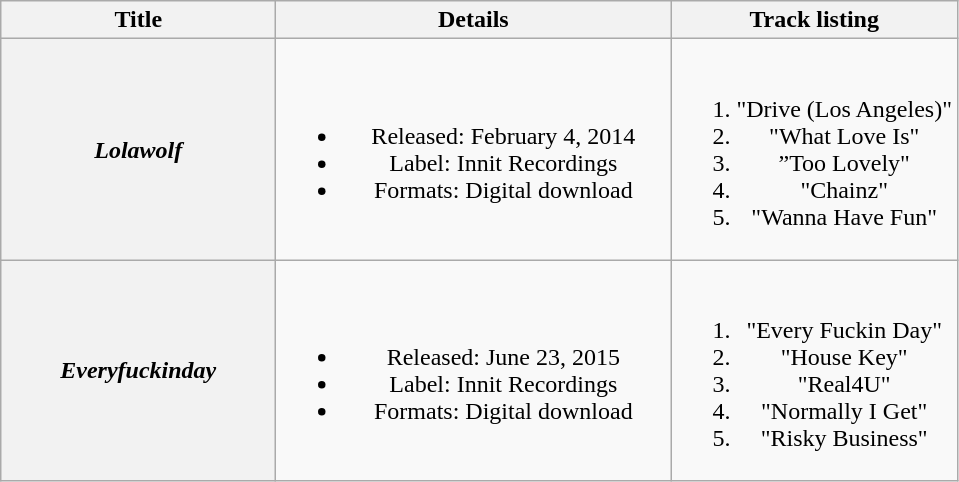<table class="wikitable plainrowheaders" style="text-align:center;">
<tr>
<th scope="col" style="width:11em;">Title</th>
<th scope="col" style="width:16em;">Details</th>
<th scope="col">Track listing</th>
</tr>
<tr>
<th scope="row"><em>Lolawolf</em></th>
<td><br><ul><li>Released: February 4, 2014</li><li>Label: Innit Recordings</li><li>Formats: Digital download</li></ul></td>
<td><br><ol><li>"Drive (Los Angeles)"</li><li>"What Love Is"</li><li>”Too Lovely"</li><li>"Chainz"</li><li>"Wanna Have Fun"</li></ol></td>
</tr>
<tr>
<th scope="row"><em>Everyfuckinday</em></th>
<td><br><ul><li>Released: June 23, 2015</li><li>Label: Innit Recordings</li><li>Formats: Digital download</li></ul></td>
<td><br><ol><li>"Every Fuckin Day"</li><li>"House Key"</li><li>"Real4U"</li><li>"Normally I Get"</li><li>"Risky Business"</li></ol></td>
</tr>
</table>
